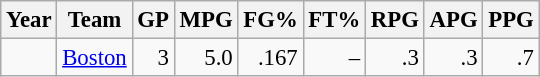<table class="wikitable sortable" style="font-size:95%; text-align:right;">
<tr>
<th>Year</th>
<th>Team</th>
<th>GP</th>
<th>MPG</th>
<th>FG%</th>
<th>FT%</th>
<th>RPG</th>
<th>APG</th>
<th>PPG</th>
</tr>
<tr>
<td style="text-align:left;"></td>
<td style="text-align:left;"><a href='#'>Boston</a></td>
<td>3</td>
<td>5.0</td>
<td>.167</td>
<td>–</td>
<td>.3</td>
<td>.3</td>
<td>.7</td>
</tr>
</table>
